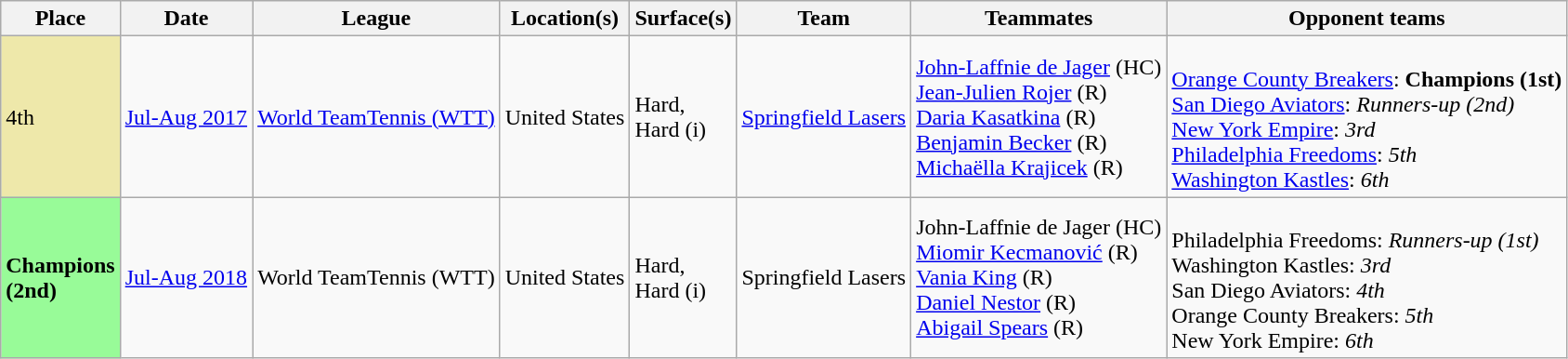<table class="sortable wikitable">
<tr>
<th>Place</th>
<th>Date</th>
<th>League</th>
<th>Location(s)</th>
<th>Surface(s)</th>
<th>Team</th>
<th>Teammates</th>
<th>Opponent teams</th>
</tr>
<tr>
<td style=background:#EEE8AA>4th</td>
<td><a href='#'>Jul-Aug 2017</a></td>
<td><a href='#'>World TeamTennis (WTT)</a></td>
<td>United States</td>
<td>Hard, <br>Hard (i)</td>
<td> <a href='#'>Springfield Lasers</a></td>
<td> <a href='#'>John-Laffnie de Jager</a> (HC)<br> <a href='#'>Jean-Julien Rojer</a> (R)<br> <a href='#'>Daria Kasatkina</a> (R)<br> <a href='#'>Benjamin Becker</a> (R)<br> <a href='#'>Michaëlla Krajicek</a> (R)</td>
<td><br> <a href='#'>Orange County Breakers</a>: <strong>Champions (1st)</strong><br> <a href='#'>San Diego Aviators</a>: <em>Runners-up (2nd)</em><br> <a href='#'>New York Empire</a>: <em>3rd</em><br> <a href='#'>Philadelphia Freedoms</a>: <em>5th</em><br> <a href='#'>Washington Kastles</a>: <em>6th</em></td>
</tr>
<tr>
<td bgcolor=98FB98><strong>Champions<br>(2nd)</strong></td>
<td><a href='#'>Jul-Aug 2018</a></td>
<td>World TeamTennis (WTT)</td>
<td>United States</td>
<td>Hard, <br>Hard (i)</td>
<td> Springfield Lasers</td>
<td> John-Laffnie de Jager (HC)<br> <a href='#'>Miomir Kecmanović</a> (R)<br> <a href='#'>Vania King</a> (R)<br> <a href='#'>Daniel Nestor</a> (R)<br> <a href='#'>Abigail Spears</a> (R)</td>
<td><br> Philadelphia Freedoms: <em>Runners-up (1st)</em><br> Washington Kastles: <em>3rd</em><br> San Diego Aviators: <em>4th</em><br> Orange County Breakers: <em>5th</em><br> New York Empire: <em>6th</em></td>
</tr>
</table>
